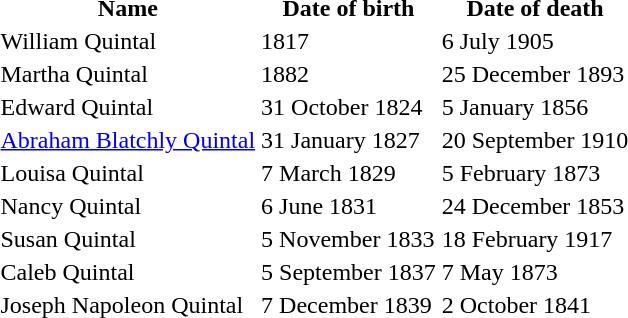<table>
<tr>
<th>Name</th>
<th>Date of birth</th>
<th>Date of death</th>
</tr>
<tr>
<td>William Quintal</td>
<td>1817</td>
<td>6 July 1905</td>
</tr>
<tr>
<td>Martha Quintal</td>
<td>1882</td>
<td>25 December 1893</td>
</tr>
<tr>
<td>Edward Quintal</td>
<td>31 October 1824</td>
<td>5 January 1856</td>
</tr>
<tr>
<td><a href='#'>Abraham Blatchly Quintal</a></td>
<td>31 January 1827</td>
<td>20 September 1910</td>
</tr>
<tr>
<td>Louisa Quintal</td>
<td>7 March 1829</td>
<td>5 February 1873</td>
</tr>
<tr>
<td>Nancy Quintal</td>
<td>6 June 1831</td>
<td>24 December 1853</td>
</tr>
<tr>
<td>Susan Quintal</td>
<td>5 November 1833</td>
<td>18 February 1917</td>
</tr>
<tr>
<td>Caleb Quintal</td>
<td>5 September 1837</td>
<td>7 May 1873</td>
</tr>
<tr>
<td>Joseph Napoleon Quintal</td>
<td>7 December 1839</td>
<td>2 October 1841</td>
</tr>
</table>
